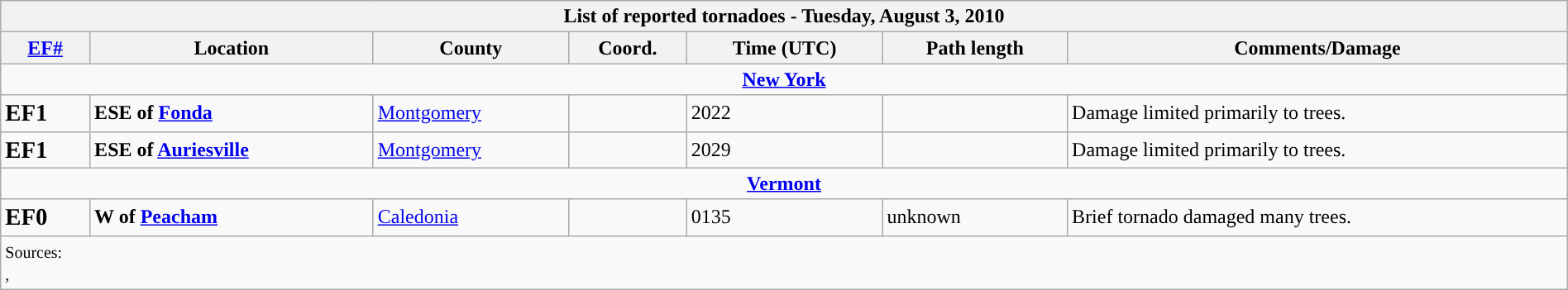<table class="wikitable collapsible" width="100%">
<tr>
<th colspan="7">List of reported tornadoes - Tuesday, August 3, 2010</th>
</tr>
<tr>
<th><a href='#'>EF#</a></th>
<th>Location</th>
<th>County</th>
<th>Coord.</th>
<th>Time (UTC)</th>
<th>Path length</th>
<th>Comments/Damage</th>
</tr>
<tr>
<td colspan="7" align=center><strong><a href='#'>New York</a></strong></td>
</tr>
<tr>
<td><big><strong>EF1</strong></big></td>
<td><strong>ESE of <a href='#'>Fonda</a></strong></td>
<td><a href='#'>Montgomery</a></td>
<td></td>
<td>2022</td>
<td></td>
<td>Damage limited primarily to trees.</td>
</tr>
<tr>
<td><big><strong>EF1</strong></big></td>
<td><strong>ESE of <a href='#'>Auriesville</a></strong></td>
<td><a href='#'>Montgomery</a></td>
<td></td>
<td>2029</td>
<td></td>
<td>Damage limited primarily to trees.</td>
</tr>
<tr>
<td colspan="7" align=center><strong><a href='#'>Vermont</a></strong></td>
</tr>
<tr>
<td><big><strong>EF0</strong></big></td>
<td><strong>W of <a href='#'>Peacham</a></strong></td>
<td><a href='#'>Caledonia</a></td>
<td></td>
<td>0135</td>
<td>unknown</td>
<td>Brief tornado damaged many trees.</td>
</tr>
<tr>
<td colspan="7"><small>Sources:<br>, </small></td>
</tr>
</table>
